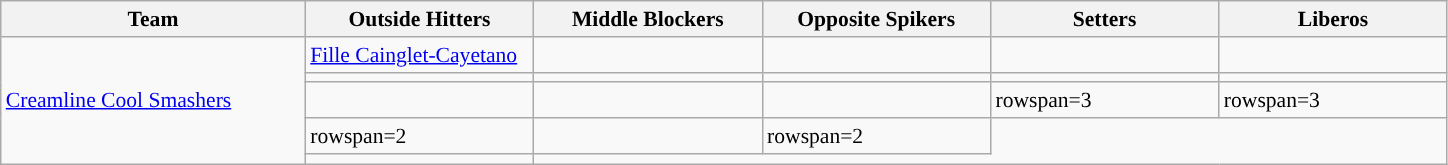<table class="wikitable sortable" style="font-size:90%;">
<tr>
<th width=20%>Team</th>
<th width=15%>Outside Hitters</th>
<th width=15%>Middle Blockers</th>
<th width=15%>Opposite Spikers</th>
<th width=15%>Setters</th>
<th width=15%>Liberos</th>
</tr>
<tr>
<td rowspan=5><a href='#'>Creamline Cool Smashers</a></td>
<td><a href='#'>Fille Cainglet-Cayetano</a></td>
<td></td>
<td></td>
<td></td>
<td></td>
</tr>
<tr>
<td></td>
<td></td>
<td></td>
<td></td>
<td></td>
</tr>
<tr>
<td></td>
<td></td>
<td></td>
<td>rowspan=3 </td>
<td>rowspan=3 </td>
</tr>
<tr>
<td>rowspan=2 </td>
<td></td>
<td>rowspan=2 </td>
</tr>
<tr>
<td></td>
</tr>
</table>
